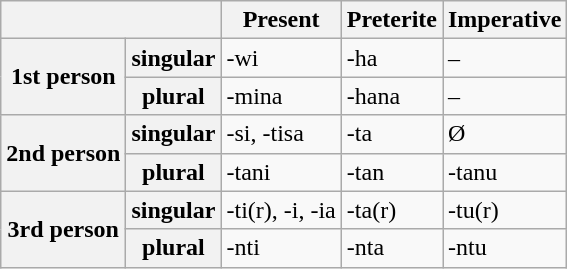<table class="wikitable">
<tr>
<th colspan="2"></th>
<th>Present</th>
<th>Preterite</th>
<th>Imperative</th>
</tr>
<tr>
<th rowspan="2">1st person</th>
<th>singular</th>
<td>-wi</td>
<td>-ha</td>
<td>–</td>
</tr>
<tr>
<th>plural</th>
<td>-mina</td>
<td>-hana</td>
<td>–</td>
</tr>
<tr>
<th rowspan="2">2nd person</th>
<th>singular</th>
<td>-si, -tisa</td>
<td>-ta</td>
<td>Ø</td>
</tr>
<tr>
<th>plural</th>
<td>-tani</td>
<td>-tan</td>
<td>-tanu</td>
</tr>
<tr>
<th rowspan="2">3rd person</th>
<th>singular</th>
<td>-ti(r), -i, -ia</td>
<td>-ta(r)</td>
<td>-tu(r)</td>
</tr>
<tr>
<th>plural</th>
<td>-nti</td>
<td>-nta</td>
<td>-ntu</td>
</tr>
</table>
